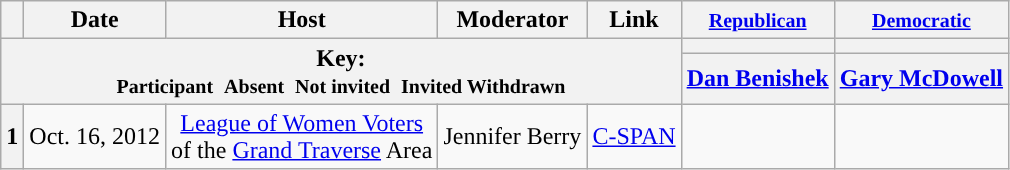<table class="wikitable" style="text-align:center;">
<tr>
<th scope="col"></th>
<th scope="col">Date</th>
<th scope="col">Host</th>
<th scope="col">Moderator</th>
<th scope="col">Link</th>
<th scope="col"><small><a href='#'>Republican</a></small></th>
<th scope="col"><small><a href='#'>Democratic</a></small></th>
</tr>
<tr>
<th colspan="5" rowspan="2">Key:<br> <small>Participant </small>  <small>Absent </small>  <small>Not invited </small>  <small>Invited  Withdrawn</small></th>
<th scope="col" style="background:"></th>
<th scope="col" style="background:"></th>
</tr>
<tr>
<th scope="col"><a href='#'>Dan Benishek</a></th>
<th scope="col"><a href='#'>Gary McDowell</a></th>
</tr>
<tr>
<th>1</th>
<td style="white-space:nowrap;">Oct. 16, 2012</td>
<td style="white-space:nowrap;"><a href='#'>League of Women Voters</a><br>of the <a href='#'>Grand Traverse</a> Area</td>
<td style="white-space:nowrap;">Jennifer Berry</td>
<td style="white-space:nowrap;"><a href='#'>C-SPAN</a></td>
<td></td>
<td></td>
</tr>
</table>
